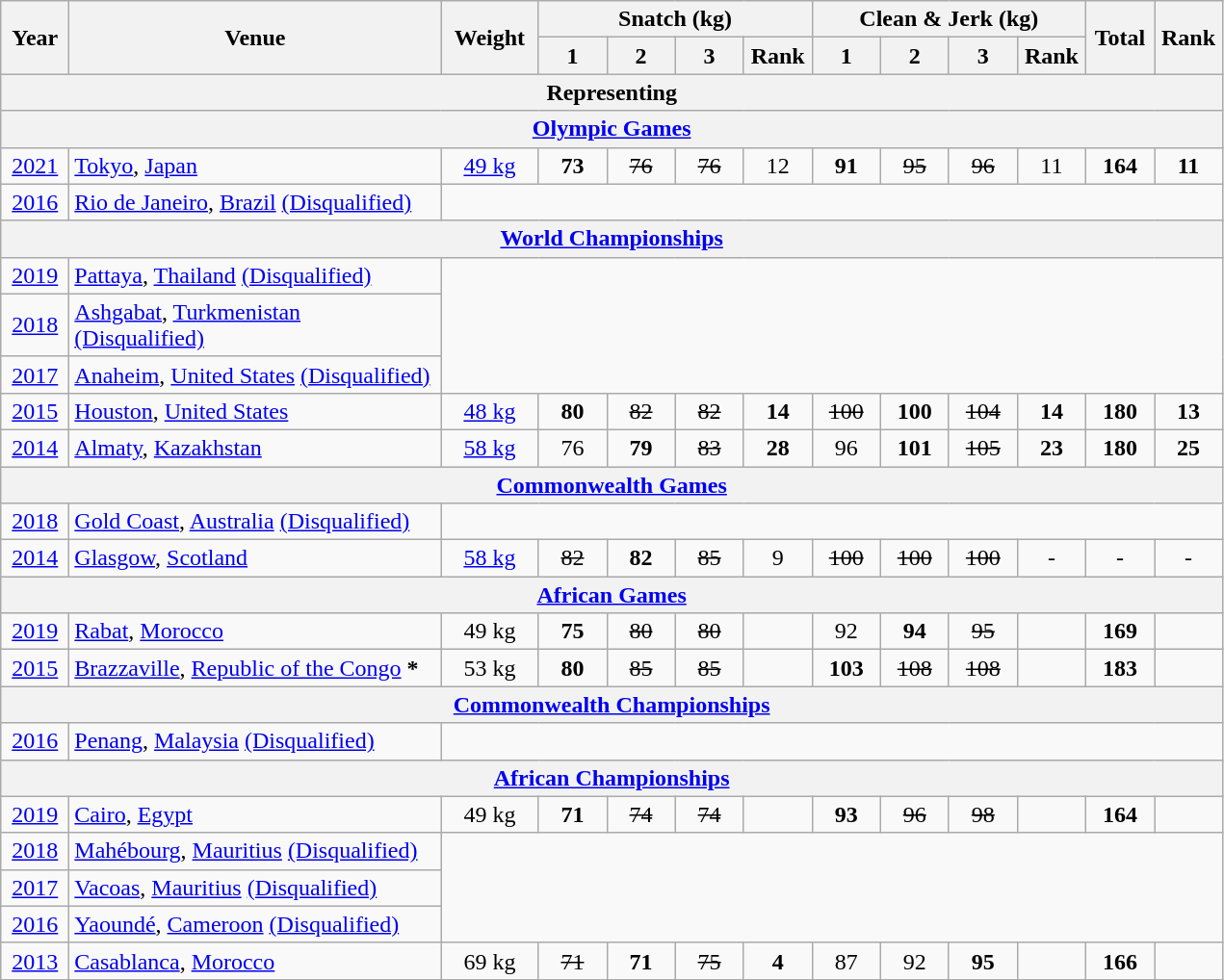<table class = "wikitable" style="text-align:center;">
<tr>
<th rowspan=2 width=40>Year</th>
<th rowspan=2 width=250>Venue</th>
<th rowspan=2 width=60>Weight</th>
<th colspan=4>Snatch (kg)</th>
<th colspan=4>Clean & Jerk (kg)</th>
<th rowspan=2 width=40>Total</th>
<th rowspan=2 width=40>Rank</th>
</tr>
<tr>
<th width=40>1</th>
<th width=40>2</th>
<th width=40>3</th>
<th width=40>Rank</th>
<th width=40>1</th>
<th width=40>2</th>
<th width=40>3</th>
<th width=40>Rank</th>
</tr>
<tr>
<th colspan=13>Representing </th>
</tr>
<tr>
<th colspan=13><a href='#'>Olympic Games</a></th>
</tr>
<tr>
<td><a href='#'>2021</a></td>
<td align=left> <a href='#'>Tokyo</a>, <a href='#'>Japan</a></td>
<td><a href='#'>49 kg</a></td>
<td><strong>73</strong></td>
<td><s>76</s></td>
<td><s>76</s></td>
<td>12</td>
<td><strong>91</strong></td>
<td><s>95</s></td>
<td><s>96</s></td>
<td>11</td>
<td><strong>164</strong></td>
<td><strong>11</strong></td>
</tr>
<tr>
<td><a href='#'>2016</a></td>
<td align=left> <a href='#'>Rio de Janeiro</a>, <a href='#'>Brazil</a> <a href='#'>(Disqualified)</a></td>
</tr>
<tr>
<th colspan=13><a href='#'>World Championships</a></th>
</tr>
<tr>
<td><a href='#'>2019</a></td>
<td align=left> <a href='#'>Pattaya</a>, <a href='#'>Thailand</a> <a href='#'>(Disqualified)</a></td>
</tr>
<tr>
<td><a href='#'>2018</a></td>
<td align=left> <a href='#'>Ashgabat</a>, <a href='#'>Turkmenistan</a> <a href='#'>(Disqualified)</a></td>
</tr>
<tr>
<td><a href='#'>2017</a></td>
<td align=left> <a href='#'>Anaheim</a>, <a href='#'>United States</a> <a href='#'>(Disqualified)</a></td>
</tr>
<tr>
<td><a href='#'>2015</a></td>
<td align=left> <a href='#'>Houston</a>, <a href='#'>United States</a></td>
<td><a href='#'>48 kg</a></td>
<td><strong>80</strong></td>
<td><s>82</s></td>
<td><s>82</s></td>
<td><strong>14</strong></td>
<td><s>100</s></td>
<td><strong>100</strong></td>
<td><s>104</s></td>
<td><strong>14</strong></td>
<td><strong>180</strong></td>
<td><strong>13</strong></td>
</tr>
<tr>
<td><a href='#'>2014</a></td>
<td align=left> <a href='#'>Almaty</a>, <a href='#'>Kazakhstan</a></td>
<td><a href='#'>58 kg</a></td>
<td>76</td>
<td><strong>79</strong></td>
<td><s> 83</s></td>
<td><strong>28</strong></td>
<td>96</td>
<td><strong>101</strong></td>
<td><s>105</s></td>
<td><strong>23</strong></td>
<td><strong>180</strong></td>
<td><strong>25</strong></td>
</tr>
<tr>
<th colspan=13><a href='#'>Commonwealth Games</a></th>
</tr>
<tr>
<td><a href='#'>2018</a></td>
<td align=left> <a href='#'>Gold Coast</a>, <a href='#'>Australia</a> <a href='#'>(Disqualified)</a></td>
</tr>
<tr>
<td><a href='#'>2014</a></td>
<td align=left> <a href='#'>Glasgow</a>, <a href='#'>Scotland</a></td>
<td><a href='#'>58 kg</a></td>
<td><s>82</s></td>
<td><strong>82</strong></td>
<td><s>85</s></td>
<td>9</td>
<td><s>100</s></td>
<td><s>100</s></td>
<td><s>100</s></td>
<td>-</td>
<td>-</td>
<td>-</td>
</tr>
<tr>
<th colspan=13><a href='#'>African Games</a></th>
</tr>
<tr>
<td><a href='#'>2019</a></td>
<td align=left> <a href='#'>Rabat</a>, <a href='#'>Morocco</a></td>
<td>49 kg</td>
<td><strong>75</strong></td>
<td><s>80</s></td>
<td><s>80</s></td>
<td><strong></strong></td>
<td>92</td>
<td><strong>94</strong></td>
<td><s>95</s></td>
<td><strong></strong></td>
<td><strong>169</strong></td>
<td><strong></strong></td>
</tr>
<tr>
<td><a href='#'>2015</a></td>
<td align=left> <a href='#'>Brazzaville</a>, <a href='#'>Republic of the Congo</a> <strong>*</strong></td>
<td>53 kg</td>
<td><strong>80</strong></td>
<td><s>85</s></td>
<td><s>85</s></td>
<td><strong></strong></td>
<td><strong>103</strong></td>
<td><s>108</s></td>
<td><s>108</s></td>
<td><strong></strong></td>
<td><strong>183</strong></td>
<td><strong></strong></td>
</tr>
<tr>
<th colspan=13><a href='#'>Commonwealth Championships</a></th>
</tr>
<tr>
<td><a href='#'>2016</a></td>
<td align=left> <a href='#'>Penang</a>, <a href='#'>Malaysia</a> <a href='#'>(Disqualified)</a></td>
</tr>
<tr>
<th colspan=13><a href='#'>African Championships</a></th>
</tr>
<tr>
<td><a href='#'>2019</a></td>
<td align=left> <a href='#'>Cairo</a>, <a href='#'>Egypt</a></td>
<td>49 kg</td>
<td><strong>71</strong></td>
<td><s>74</s></td>
<td><s>74</s></td>
<td><strong></strong></td>
<td><strong>93</strong></td>
<td><s>96</s></td>
<td><s>98</s></td>
<td><strong></strong></td>
<td><strong>164</strong></td>
<td><strong></strong></td>
</tr>
<tr>
<td><a href='#'>2018</a></td>
<td align=left> <a href='#'>Mahébourg</a>, <a href='#'>Mauritius</a> <a href='#'>(Disqualified)</a></td>
</tr>
<tr>
<td><a href='#'>2017</a></td>
<td align=left> <a href='#'>Vacoas</a>, <a href='#'>Mauritius</a> <a href='#'>(Disqualified)</a></td>
</tr>
<tr>
<td><a href='#'>2016</a></td>
<td align=left> <a href='#'>Yaoundé</a>, <a href='#'>Cameroon</a> <a href='#'>(Disqualified)</a></td>
</tr>
<tr>
<td><a href='#'>2013</a></td>
<td align=left> <a href='#'>Casablanca</a>, <a href='#'>Morocco</a></td>
<td>69 kg</td>
<td><s>71</s></td>
<td><strong>71</strong></td>
<td><s>75</s></td>
<td><strong>4</strong></td>
<td>87</td>
<td>92</td>
<td><strong>95</strong></td>
<td><strong></strong></td>
<td><strong>166</strong></td>
<td><strong></strong></td>
</tr>
</table>
